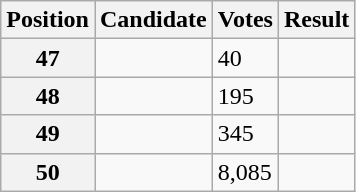<table class="wikitable sortable col3right">
<tr>
<th scope="col">Position</th>
<th scope="col">Candidate</th>
<th scope="col">Votes</th>
<th scope="col">Result</th>
</tr>
<tr>
<th scope="row">47</th>
<td></td>
<td>40</td>
<td></td>
</tr>
<tr>
<th scope="row">48</th>
<td></td>
<td>195</td>
<td></td>
</tr>
<tr>
<th scope="row">49</th>
<td></td>
<td>345</td>
<td></td>
</tr>
<tr>
<th scope="row">50</th>
<td></td>
<td>8,085</td>
<td></td>
</tr>
</table>
